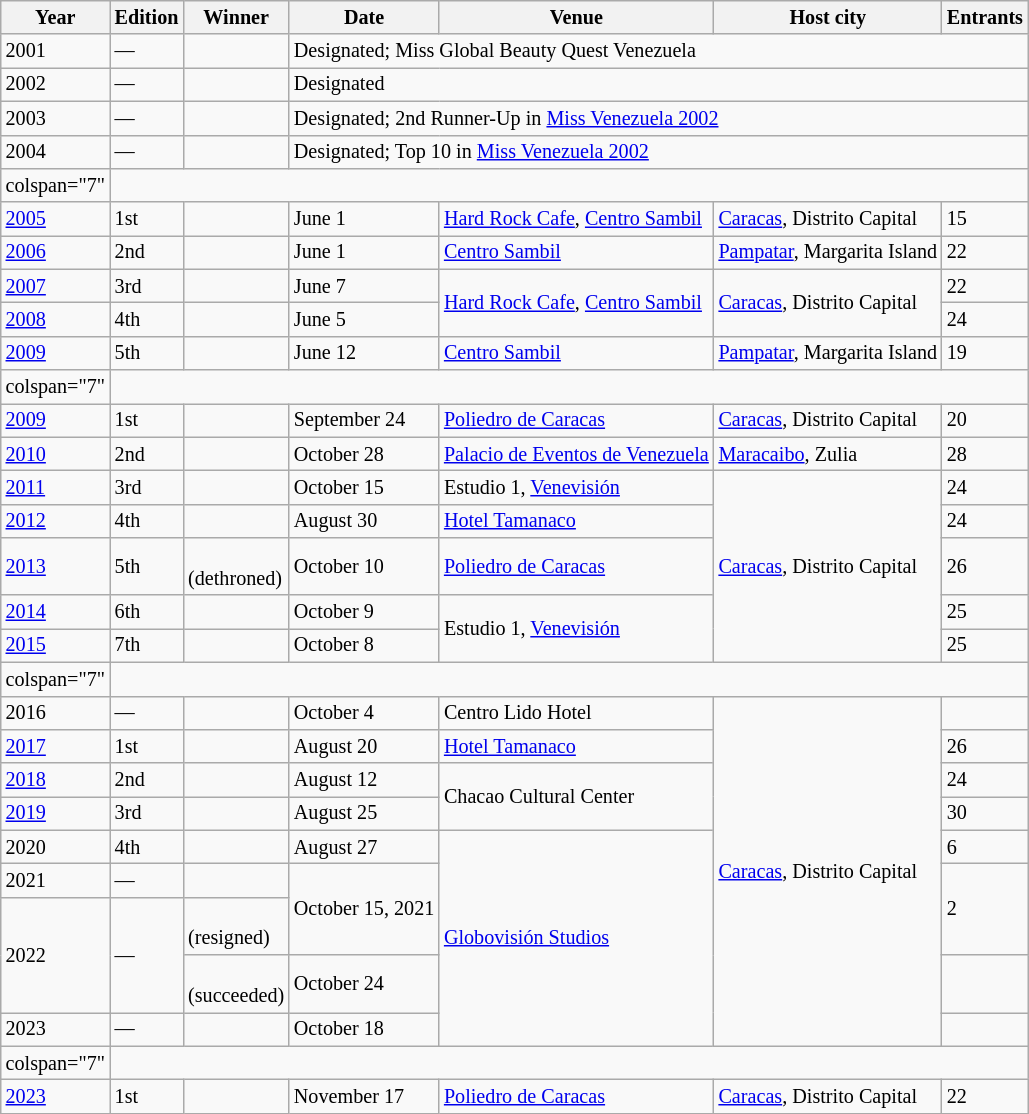<table class="wikitable sortable" style="font-size: 84%;">
<tr>
<th>Year</th>
<th>Edition</th>
<th>Winner</th>
<th>Date</th>
<th>Venue</th>
<th>Host city</th>
<th>Entrants</th>
</tr>
<tr>
<td>2001</td>
<td>—</td>
<td></td>
<td colspan="4">Designated; Miss Global Beauty Quest Venezuela</td>
</tr>
<tr>
<td>2002</td>
<td>—</td>
<td></td>
<td colspan="4">Designated</td>
</tr>
<tr>
<td>2003</td>
<td>—</td>
<td></td>
<td colspan="4">Designated; 2nd Runner-Up in <a href='#'>Miss Venezuela 2002</a></td>
</tr>
<tr>
<td>2004</td>
<td>—</td>
<td></td>
<td colspan="4">Designated; Top 10 in <a href='#'>Miss Venezuela 2002</a></td>
</tr>
<tr>
<td>colspan="7" </td>
</tr>
<tr>
<td><a href='#'>2005</a></td>
<td>1st</td>
<td></td>
<td>June 1</td>
<td><a href='#'>Hard Rock Cafe</a>, <a href='#'>Centro Sambil</a></td>
<td><a href='#'>Caracas</a>, Distrito Capital</td>
<td>15</td>
</tr>
<tr>
<td><a href='#'>2006</a></td>
<td>2nd</td>
<td></td>
<td>June 1</td>
<td><a href='#'>Centro Sambil</a></td>
<td><a href='#'>Pampatar</a>, Margarita Island</td>
<td>22</td>
</tr>
<tr>
<td><a href='#'>2007</a></td>
<td>3rd</td>
<td></td>
<td>June 7</td>
<td rowspan="2"><a href='#'>Hard Rock Cafe</a>, <a href='#'>Centro Sambil</a></td>
<td rowspan="2"><a href='#'>Caracas</a>, Distrito Capital</td>
<td>22</td>
</tr>
<tr>
<td><a href='#'>2008</a></td>
<td>4th</td>
<td></td>
<td>June 5</td>
<td>24</td>
</tr>
<tr>
<td><a href='#'>2009</a></td>
<td>5th</td>
<td></td>
<td>June 12</td>
<td><a href='#'>Centro Sambil</a></td>
<td><a href='#'>Pampatar</a>, Margarita Island</td>
<td>19</td>
</tr>
<tr>
<td>colspan="7" </td>
</tr>
<tr>
<td><a href='#'>2009</a></td>
<td>1st</td>
<td></td>
<td>September 24</td>
<td><a href='#'>Poliedro de Caracas</a></td>
<td><a href='#'>Caracas</a>, Distrito Capital</td>
<td>20</td>
</tr>
<tr>
<td><a href='#'>2010</a></td>
<td>2nd</td>
<td></td>
<td>October 28</td>
<td><a href='#'>Palacio de Eventos de Venezuela</a></td>
<td><a href='#'>Maracaibo</a>, Zulia</td>
<td>28</td>
</tr>
<tr>
<td><a href='#'>2011</a></td>
<td>3rd</td>
<td></td>
<td>October 15</td>
<td>Estudio 1, <a href='#'>Venevisión</a></td>
<td rowspan="5"><a href='#'>Caracas</a>, Distrito Capital</td>
<td>24</td>
</tr>
<tr>
<td><a href='#'>2012</a></td>
<td>4th</td>
<td></td>
<td>August 30</td>
<td><a href='#'>Hotel Tamanaco</a></td>
<td>24</td>
</tr>
<tr>
<td><a href='#'>2013</a></td>
<td>5th</td>
<td><br>(dethroned)</td>
<td>October 10</td>
<td><a href='#'>Poliedro de Caracas</a></td>
<td>26</td>
</tr>
<tr>
<td><a href='#'>2014</a></td>
<td>6th</td>
<td></td>
<td>October 9</td>
<td rowspan="2">Estudio 1, <a href='#'>Venevisión</a></td>
<td>25</td>
</tr>
<tr>
<td><a href='#'>2015</a></td>
<td>7th</td>
<td></td>
<td>October 8</td>
<td>25</td>
</tr>
<tr>
<td>colspan="7" </td>
</tr>
<tr>
<td>2016</td>
<td>—</td>
<td></td>
<td>October 4</td>
<td>Centro Lido Hotel</td>
<td rowspan="9"><a href='#'>Caracas</a>, Distrito Capital</td>
<td></td>
</tr>
<tr>
<td><a href='#'>2017</a></td>
<td>1st</td>
<td></td>
<td>August 20</td>
<td><a href='#'>Hotel Tamanaco</a></td>
<td>26</td>
</tr>
<tr>
<td><a href='#'>2018</a></td>
<td>2nd</td>
<td></td>
<td>August 12</td>
<td rowspan="2">Chacao Cultural Center</td>
<td>24</td>
</tr>
<tr>
<td><a href='#'>2019</a></td>
<td>3rd</td>
<td></td>
<td>August 25</td>
<td>30</td>
</tr>
<tr>
<td>2020</td>
<td>4th</td>
<td></td>
<td>August 27</td>
<td rowspan="5"><a href='#'>Globovisión Studios</a></td>
<td>6</td>
</tr>
<tr>
<td>2021</td>
<td>—</td>
<td></td>
<td rowspan="2">October 15, 2021</td>
<td rowspan="2">2</td>
</tr>
<tr>
<td rowspan="2">2022</td>
<td rowspan="2">—</td>
<td><br>(resigned)</td>
</tr>
<tr>
<td><br>(succeeded)</td>
<td>October 24</td>
<td></td>
</tr>
<tr>
<td>2023</td>
<td>—</td>
<td></td>
<td>October 18</td>
<td></td>
</tr>
<tr>
<td>colspan="7" </td>
</tr>
<tr>
<td><a href='#'>2023</a></td>
<td>1st</td>
<td></td>
<td>November 17</td>
<td><a href='#'>Poliedro de Caracas</a></td>
<td><a href='#'>Caracas</a>, Distrito Capital</td>
<td>22</td>
</tr>
</table>
